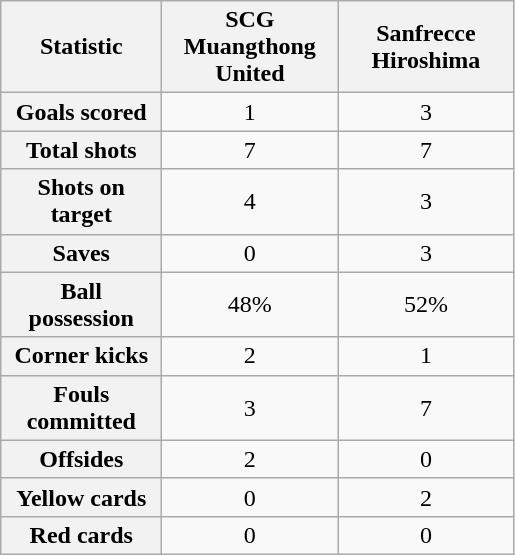<table class="wikitable plainrowheaders" style="text-align:center">
<tr>
<th scope="col" style="width:100px">Statistic</th>
<th scope="col" style="width:110px">SCG Muangthong United</th>
<th scope="col" style="width:110px">Sanfrecce Hiroshima</th>
</tr>
<tr>
<th scope=row>Goals scored</th>
<td>1</td>
<td>3</td>
</tr>
<tr>
<th scope=row>Total shots</th>
<td>7</td>
<td>7</td>
</tr>
<tr>
<th scope=row>Shots on target</th>
<td>4</td>
<td>3</td>
</tr>
<tr>
<th scope=row>Saves</th>
<td>0</td>
<td>3</td>
</tr>
<tr>
<th scope=row>Ball possession</th>
<td>48%</td>
<td>52%</td>
</tr>
<tr>
<th scope=row>Corner kicks</th>
<td>2</td>
<td>1</td>
</tr>
<tr>
<th scope=row>Fouls committed</th>
<td>3</td>
<td>7</td>
</tr>
<tr>
<th scope=row>Offsides</th>
<td>2</td>
<td>0</td>
</tr>
<tr>
<th scope=row>Yellow cards</th>
<td>0</td>
<td>2</td>
</tr>
<tr>
<th scope=row>Red cards</th>
<td>0</td>
<td>0</td>
</tr>
</table>
